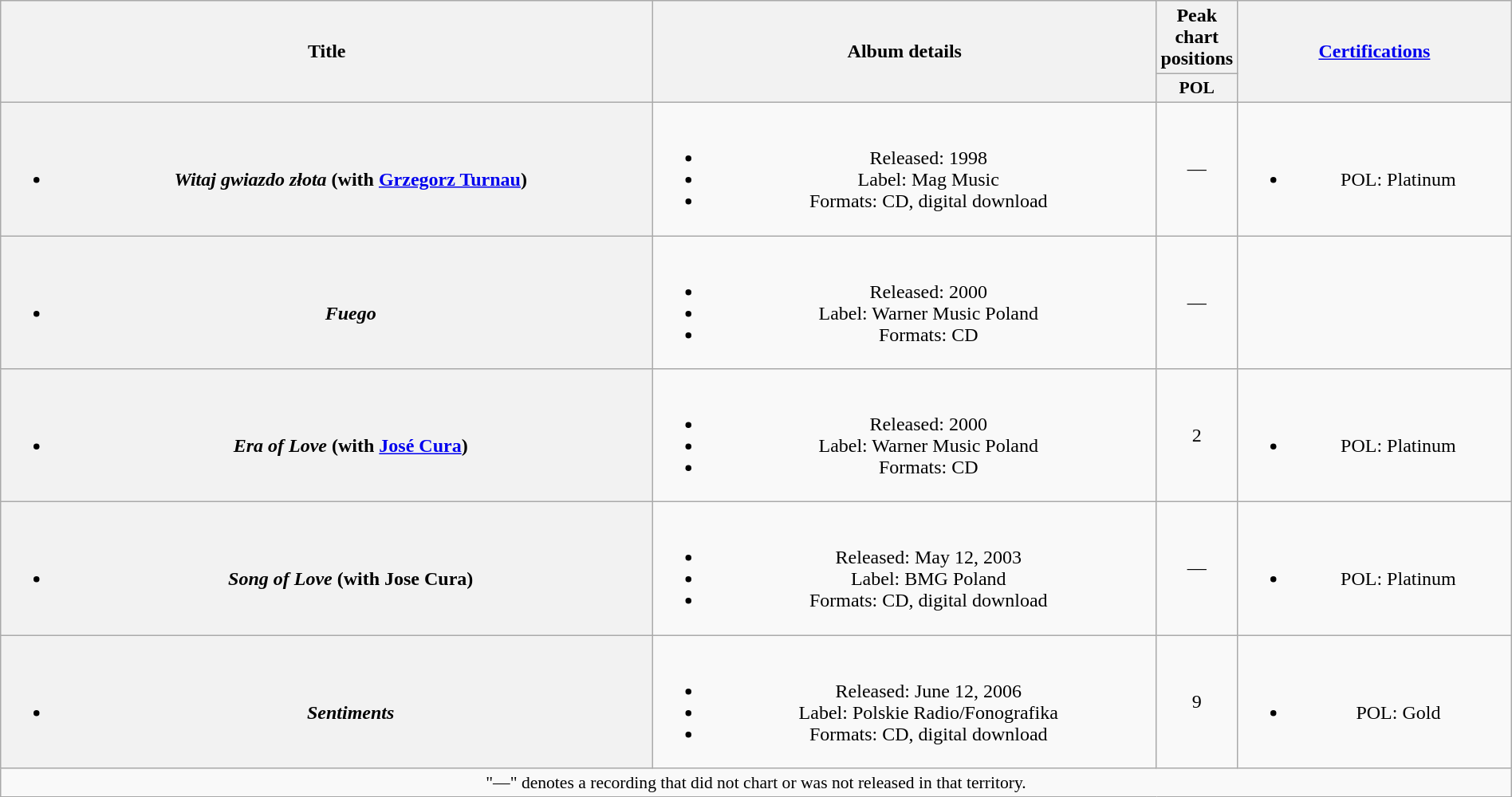<table class="wikitable plainrowheaders" style="width:100%; text-align: center">
<tr>
<th scope="col" rowspan="2">Title</th>
<th scope="col" rowspan="2">Album details</th>
<th scope="col" colspan="1">Peak chart positions</th>
<th scope="col" rowspan="2"><a href='#'>Certifications</a></th>
</tr>
<tr>
<th scope="col" style="width:3em;font-size:90%;">POL</th>
</tr>
<tr>
<th scope="row"><br><ul><li><em>Witaj gwiazdo złota</em> (with <a href='#'>Grzegorz Turnau</a>)</li></ul></th>
<td><br><ul><li>Released: 1998</li><li>Label: Mag Music</li><li>Formats: CD, digital download</li></ul></td>
<td>—</td>
<td><br><ul><li>POL: Platinum</li></ul></td>
</tr>
<tr>
<th scope="row"><br><ul><li><em>Fuego</em></li></ul></th>
<td><br><ul><li>Released: 2000</li><li>Label: Warner Music Poland</li><li>Formats: CD</li></ul></td>
<td>—</td>
<td></td>
</tr>
<tr>
<th scope="row"><br><ul><li><em>Era of Love</em> (with <a href='#'>José Cura</a>)</li></ul></th>
<td><br><ul><li>Released: 2000</li><li>Label: Warner Music Poland</li><li>Formats: CD</li></ul></td>
<td>2</td>
<td><br><ul><li>POL: Platinum</li></ul></td>
</tr>
<tr>
<th scope="row"><br><ul><li><em>Song of Love</em> (with Jose Cura)</li></ul></th>
<td><br><ul><li>Released: May 12, 2003</li><li>Label: BMG Poland</li><li>Formats: CD, digital download</li></ul></td>
<td>—</td>
<td><br><ul><li>POL: Platinum</li></ul></td>
</tr>
<tr>
<th scope="row"><br><ul><li><em>Sentiments</em></li></ul></th>
<td><br><ul><li>Released: June 12, 2006</li><li>Label: Polskie Radio/Fonografika</li><li>Formats: CD, digital download</li></ul></td>
<td>9</td>
<td><br><ul><li>POL: Gold</li></ul></td>
</tr>
<tr>
<td colspan="15" style="font-size:90%">"—" denotes a recording that did not chart or was not released in that territory.</td>
</tr>
</table>
